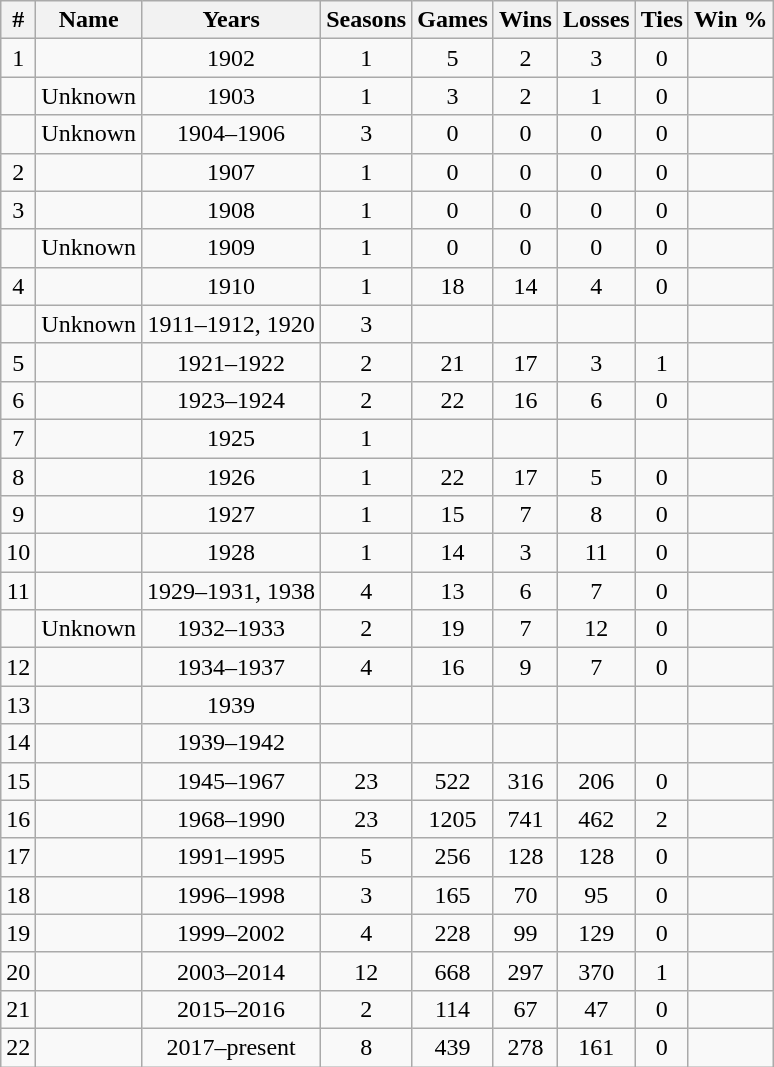<table class="wikitable sortable">
<tr>
<th>#</th>
<th>Name</th>
<th>Years</th>
<th>Seasons</th>
<th>Games</th>
<th>Wins</th>
<th>Losses</th>
<th>Ties</th>
<th>Win %</th>
</tr>
<tr>
<td align=center>1</td>
<td></td>
<td align="center">1902</td>
<td align="center">1</td>
<td align="center">5</td>
<td align="center">2</td>
<td align="center">3</td>
<td align="center">0</td>
<td align="center"></td>
</tr>
<tr>
<td align=center></td>
<td>Unknown</td>
<td align="center">1903</td>
<td align="center">1</td>
<td align="center">3</td>
<td align="center">2</td>
<td align="center">1</td>
<td align="center">0</td>
<td align="center"></td>
</tr>
<tr>
<td align=center></td>
<td>Unknown</td>
<td align="center">1904–1906</td>
<td align="center">3</td>
<td align="center">0</td>
<td align="center">0</td>
<td align="center">0</td>
<td align="center">0</td>
<td align="center"></td>
</tr>
<tr>
<td align=center>2</td>
<td></td>
<td align="center">1907</td>
<td align="center">1</td>
<td align="center">0</td>
<td align="center">0</td>
<td align="center">0</td>
<td align="center">0</td>
<td align="center"></td>
</tr>
<tr>
<td align=center>3</td>
<td></td>
<td align="center">1908</td>
<td align="center">1</td>
<td align="center">0</td>
<td align="center">0</td>
<td align="center">0</td>
<td align="center">0</td>
<td align="center"></td>
</tr>
<tr>
<td align=center></td>
<td>Unknown</td>
<td align="center">1909</td>
<td align="center">1</td>
<td align="center">0</td>
<td align="center">0</td>
<td align="center">0</td>
<td align="center">0</td>
<td align="center"></td>
</tr>
<tr>
<td align=center>4</td>
<td></td>
<td align="center">1910</td>
<td align="center">1</td>
<td align="center">18</td>
<td align="center">14</td>
<td align="center">4</td>
<td align="center">0</td>
<td align="center"></td>
</tr>
<tr>
<td align=center></td>
<td>Unknown</td>
<td align="center">1911–1912, 1920</td>
<td align="center">3</td>
<td align="center"></td>
<td align="center"></td>
<td align="center"></td>
<td align="center"></td>
<td align="center"></td>
</tr>
<tr>
<td align=center>5</td>
<td></td>
<td align="center">1921–1922</td>
<td align="center">2</td>
<td align="center">21</td>
<td align="center">17</td>
<td align="center">3</td>
<td align="center">1</td>
<td align="center"></td>
</tr>
<tr>
<td align=center>6</td>
<td></td>
<td align="center">1923–1924</td>
<td align="center">2</td>
<td align="center">22</td>
<td align="center">16</td>
<td align="center">6</td>
<td align="center">0</td>
<td align="center"></td>
</tr>
<tr>
<td align=center>7</td>
<td></td>
<td align="center">1925</td>
<td align="center">1</td>
<td align="center"></td>
<td align="center"></td>
<td align="center"></td>
<td align="center"></td>
<td align="center"></td>
</tr>
<tr>
<td align=center>8</td>
<td></td>
<td align="center">1926</td>
<td align="center">1</td>
<td align="center">22</td>
<td align="center">17</td>
<td align="center">5</td>
<td align="center">0</td>
<td align="center"></td>
</tr>
<tr>
<td align=center>9</td>
<td></td>
<td align="center">1927</td>
<td align="center">1</td>
<td align="center">15</td>
<td align="center">7</td>
<td align="center">8</td>
<td align="center">0</td>
<td align="center"></td>
</tr>
<tr>
<td align=center>10</td>
<td></td>
<td align="center">1928</td>
<td align="center">1</td>
<td align="center">14</td>
<td align="center">3</td>
<td align="center">11</td>
<td align="center">0</td>
<td align="center"></td>
</tr>
<tr>
<td align=center>11</td>
<td></td>
<td align="center">1929–1931, 1938</td>
<td align="center">4</td>
<td align="center">13</td>
<td align="center">6</td>
<td align="center">7</td>
<td align="center">0</td>
<td align="center"></td>
</tr>
<tr>
<td align=center></td>
<td>Unknown</td>
<td align="center">1932–1933</td>
<td align="center">2</td>
<td align="center">19</td>
<td align="center">7</td>
<td align="center">12</td>
<td align="center">0</td>
<td align="center"></td>
</tr>
<tr>
<td align=center>12</td>
<td></td>
<td align="center">1934–1937</td>
<td align="center">4</td>
<td align="center">16</td>
<td align="center">9</td>
<td align="center">7</td>
<td align="center">0</td>
<td align="center"></td>
</tr>
<tr>
<td align=center>13</td>
<td></td>
<td align="center">1939</td>
<td align="center"></td>
<td align="center"></td>
<td align="center"></td>
<td align="center"></td>
<td align="center"></td>
<td align="center"></td>
</tr>
<tr>
<td align=center>14</td>
<td></td>
<td align="center">1939–1942</td>
<td align="center"></td>
<td align="center"></td>
<td align="center"></td>
<td align="center"></td>
<td align="center"></td>
<td align="center"></td>
</tr>
<tr>
<td align=center>15</td>
<td></td>
<td align="center">1945–1967</td>
<td align="center">23</td>
<td align="center">522</td>
<td align="center">316</td>
<td align="center">206</td>
<td align="center">0</td>
<td align="center"></td>
</tr>
<tr>
<td align=center>16</td>
<td></td>
<td align="center">1968–1990</td>
<td align="center">23</td>
<td align="center">1205</td>
<td align="center">741</td>
<td align="center">462</td>
<td align="center">2</td>
<td align="center"></td>
</tr>
<tr>
<td align=center>17</td>
<td></td>
<td align="center">1991–1995</td>
<td align="center">5</td>
<td align="center">256</td>
<td align="center">128</td>
<td align="center">128</td>
<td align="center">0</td>
<td align="center"></td>
</tr>
<tr>
<td align=center>18</td>
<td></td>
<td align="center">1996–1998</td>
<td align="center">3</td>
<td align="center">165</td>
<td align="center">70</td>
<td align="center">95</td>
<td align="center">0</td>
<td align="center"></td>
</tr>
<tr>
<td align=center>19</td>
<td></td>
<td align="center">1999–2002</td>
<td align="center">4</td>
<td align="center">228</td>
<td align="center">99</td>
<td align="center">129</td>
<td align="center">0</td>
<td align="center"></td>
</tr>
<tr>
<td align=center>20</td>
<td></td>
<td align="center">2003–2014</td>
<td align="center">12</td>
<td align="center">668</td>
<td align="center">297</td>
<td align="center">370</td>
<td align="center">1</td>
<td align="center"></td>
</tr>
<tr>
<td align=center>21</td>
<td></td>
<td align="center">2015–2016</td>
<td align="center">2</td>
<td align="center">114</td>
<td align="center">67</td>
<td align="center">47</td>
<td align="center">0</td>
<td align="center"></td>
</tr>
<tr>
<td align=center>22</td>
<td></td>
<td align="center">2017–present</td>
<td align="center">8</td>
<td align="center">439</td>
<td align="center">278</td>
<td align="center">161</td>
<td align="center">0</td>
<td align="center"></td>
</tr>
</table>
